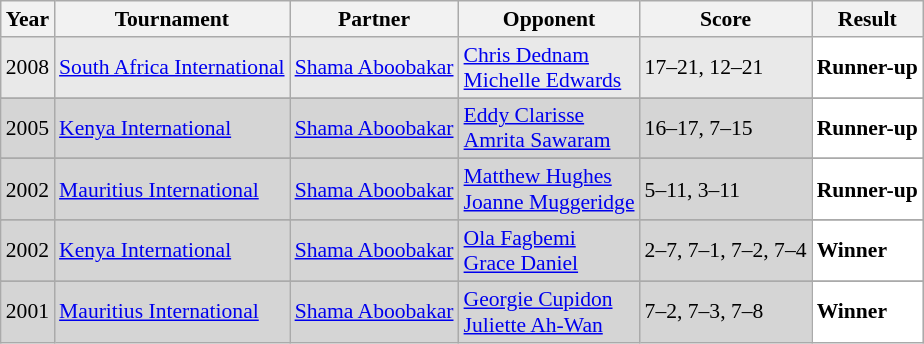<table class="sortable wikitable" style="font-size: 90%;">
<tr>
<th>Year</th>
<th>Tournament</th>
<th>Partner</th>
<th>Opponent</th>
<th>Score</th>
<th>Result</th>
</tr>
<tr style="background:#E9E9E9">
<td align="center">2008</td>
<td align="left"><a href='#'>South Africa International</a></td>
<td align="left"> <a href='#'>Shama Aboobakar</a></td>
<td align="left"> <a href='#'>Chris Dednam</a> <br>  <a href='#'>Michelle Edwards</a></td>
<td align="left">17–21, 12–21</td>
<td style="text-align:left; background:white"> <strong>Runner-up</strong></td>
</tr>
<tr>
</tr>
<tr style="background:#D5D5D5">
<td align="center">2005</td>
<td align="left"><a href='#'>Kenya International</a></td>
<td align="left"> <a href='#'>Shama Aboobakar</a></td>
<td align="left"> <a href='#'>Eddy Clarisse</a> <br>  <a href='#'>Amrita Sawaram</a></td>
<td align="left">16–17, 7–15</td>
<td style="text-align:left; background:white"> <strong>Runner-up</strong></td>
</tr>
<tr>
</tr>
<tr style="background:#D5D5D5">
<td align="center">2002</td>
<td align="left"><a href='#'>Mauritius International</a></td>
<td align="left"> <a href='#'>Shama Aboobakar</a></td>
<td align="left"> <a href='#'>Matthew Hughes</a> <br>  <a href='#'>Joanne Muggeridge</a></td>
<td align="left">5–11, 3–11</td>
<td style="text-align:left; background:white"> <strong>Runner-up</strong></td>
</tr>
<tr>
</tr>
<tr style="background:#D5D5D5">
<td align="center">2002</td>
<td align="left"><a href='#'>Kenya International</a></td>
<td align="left"> <a href='#'>Shama Aboobakar</a></td>
<td align="left"> <a href='#'>Ola Fagbemi</a> <br>  <a href='#'>Grace Daniel</a></td>
<td align="left">2–7, 7–1, 7–2, 7–4</td>
<td style="text-align:left; background:white"> <strong>Winner</strong></td>
</tr>
<tr>
</tr>
<tr style="background:#D5D5D5">
<td align="center">2001</td>
<td align="left"><a href='#'>Mauritius International</a></td>
<td align="left"> <a href='#'>Shama Aboobakar</a></td>
<td align="left"> <a href='#'>Georgie Cupidon</a> <br>  <a href='#'>Juliette Ah-Wan</a></td>
<td align="left">7–2, 7–3, 7–8</td>
<td style="text-align:left; background:white"> <strong>Winner</strong></td>
</tr>
</table>
